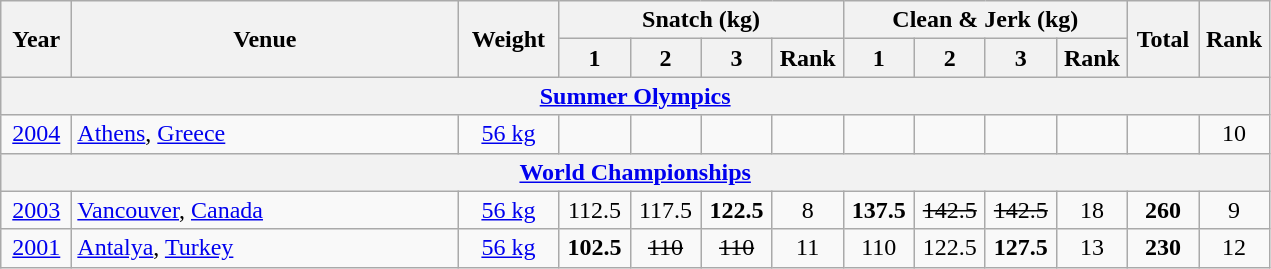<table class = "wikitable" style="text-align:center;">
<tr>
<th rowspan=2 width=40>Year</th>
<th rowspan=2 width=250>Venue</th>
<th rowspan=2 width=60>Weight</th>
<th colspan=4>Snatch (kg)</th>
<th colspan=4>Clean & Jerk (kg)</th>
<th rowspan=2 width=40>Total</th>
<th rowspan=2 width=40>Rank</th>
</tr>
<tr>
<th width=40>1</th>
<th width=40>2</th>
<th width=40>3</th>
<th width=40>Rank</th>
<th width=40>1</th>
<th width=40>2</th>
<th width=40>3</th>
<th width=40>Rank</th>
</tr>
<tr>
<th colspan=13><a href='#'>Summer Olympics</a></th>
</tr>
<tr>
<td><a href='#'>2004</a></td>
<td align=left> <a href='#'>Athens</a>, <a href='#'>Greece</a></td>
<td><a href='#'>56 kg</a></td>
<td></td>
<td></td>
<td></td>
<td></td>
<td></td>
<td></td>
<td></td>
<td></td>
<td></td>
<td>10</td>
</tr>
<tr>
<th colspan=13><a href='#'>World Championships</a></th>
</tr>
<tr>
<td><a href='#'>2003</a></td>
<td align=left> <a href='#'>Vancouver</a>, <a href='#'>Canada</a></td>
<td><a href='#'>56 kg</a></td>
<td>112.5</td>
<td>117.5</td>
<td><strong>122.5</strong></td>
<td>8</td>
<td><strong>137.5</strong></td>
<td><s>142.5</s></td>
<td><s>142.5</s></td>
<td>18</td>
<td><strong>260</strong></td>
<td>9</td>
</tr>
<tr>
<td><a href='#'>2001</a></td>
<td align=left> <a href='#'>Antalya</a>, <a href='#'>Turkey</a></td>
<td><a href='#'>56 kg</a></td>
<td><strong>102.5</strong></td>
<td><s>110</s></td>
<td><s>110</s></td>
<td>11</td>
<td>110</td>
<td>122.5</td>
<td><strong>127.5</strong></td>
<td>13</td>
<td><strong>230</strong></td>
<td>12</td>
</tr>
</table>
